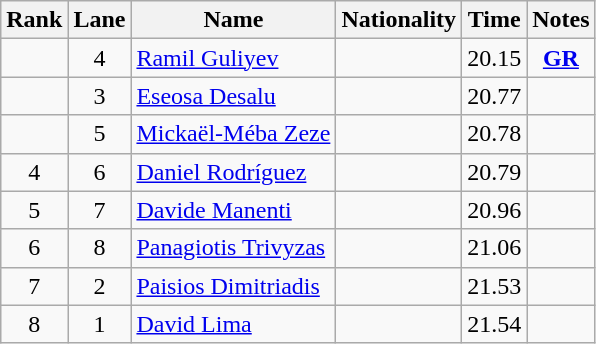<table class="wikitable sortable" style="text-align:center">
<tr>
<th>Rank</th>
<th>Lane</th>
<th>Name</th>
<th>Nationality</th>
<th>Time</th>
<th>Notes</th>
</tr>
<tr>
<td></td>
<td>4</td>
<td align=left><a href='#'>Ramil Guliyev</a></td>
<td align=left></td>
<td>20.15</td>
<td><strong><a href='#'>GR</a></strong></td>
</tr>
<tr>
<td></td>
<td>3</td>
<td align=left><a href='#'>Eseosa Desalu</a></td>
<td align=left></td>
<td>20.77</td>
<td></td>
</tr>
<tr>
<td></td>
<td>5</td>
<td align=left><a href='#'>Mickaël-Méba Zeze</a></td>
<td align=left></td>
<td>20.78</td>
<td></td>
</tr>
<tr>
<td>4</td>
<td>6</td>
<td align=left><a href='#'>Daniel Rodríguez</a></td>
<td align=left></td>
<td>20.79</td>
<td></td>
</tr>
<tr>
<td>5</td>
<td>7</td>
<td align=left><a href='#'>Davide Manenti</a></td>
<td align=left></td>
<td>20.96</td>
<td></td>
</tr>
<tr>
<td>6</td>
<td>8</td>
<td align=left><a href='#'>Panagiotis Trivyzas</a></td>
<td align=left></td>
<td>21.06</td>
<td></td>
</tr>
<tr>
<td>7</td>
<td>2</td>
<td align=left><a href='#'>Paisios Dimitriadis</a></td>
<td align=left></td>
<td>21.53</td>
<td></td>
</tr>
<tr>
<td>8</td>
<td>1</td>
<td align=left><a href='#'>David Lima</a></td>
<td align=left></td>
<td>21.54</td>
<td></td>
</tr>
</table>
